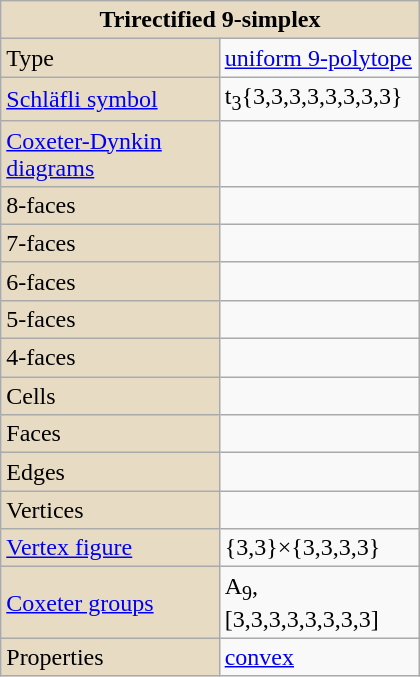<table class="wikitable" align="right" style="margin-left:10px" width="280">
<tr>
<th style="background:#e7dcc3;" colspan="2">Trirectified 9-simplex</th>
</tr>
<tr>
<td style="background:#e7dcc3;">Type</td>
<td><a href='#'>uniform 9-polytope</a></td>
</tr>
<tr>
<td style="background:#e7dcc3;"><a href='#'>Schläfli symbol</a></td>
<td>t<sub>3</sub>{3,3,3,3,3,3,3,3}</td>
</tr>
<tr>
<td style="background:#e7dcc3;"><a href='#'>Coxeter-Dynkin diagrams</a></td>
<td></td>
</tr>
<tr>
<td style="background:#e7dcc3;">8-faces</td>
<td></td>
</tr>
<tr>
<td style="background:#e7dcc3;">7-faces</td>
<td></td>
</tr>
<tr>
<td style="background:#e7dcc3;">6-faces</td>
<td></td>
</tr>
<tr>
<td style="background:#e7dcc3;">5-faces</td>
<td></td>
</tr>
<tr>
<td style="background:#e7dcc3;">4-faces</td>
<td></td>
</tr>
<tr>
<td style="background:#e7dcc3;">Cells</td>
<td></td>
</tr>
<tr>
<td style="background:#e7dcc3;">Faces</td>
<td></td>
</tr>
<tr>
<td style="background:#e7dcc3;">Edges</td>
<td></td>
</tr>
<tr>
<td style="background:#e7dcc3;">Vertices</td>
<td></td>
</tr>
<tr>
<td style="background:#e7dcc3;"><a href='#'>Vertex figure</a></td>
<td>{3,3}×{3,3,3,3}</td>
</tr>
<tr>
<td style="background:#e7dcc3;"><a href='#'>Coxeter groups</a></td>
<td>A<sub>9</sub>, [3,3,3,3,3,3,3,3]</td>
</tr>
<tr>
<td style="background:#e7dcc3;">Properties</td>
<td><a href='#'>convex</a></td>
</tr>
</table>
